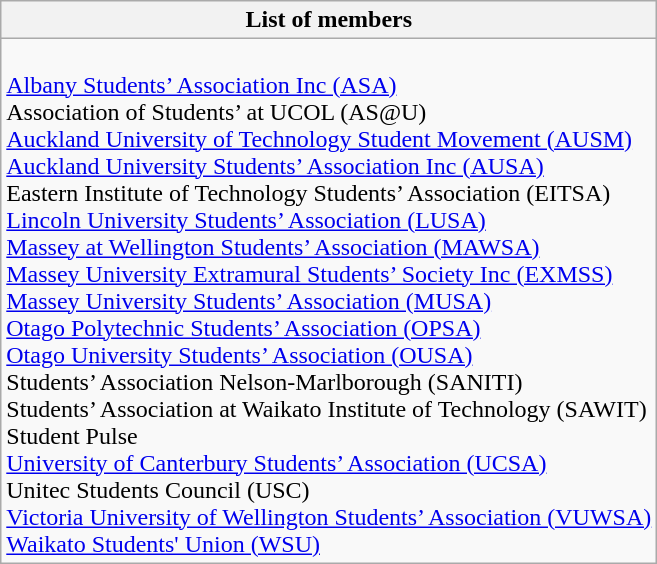<table class="wikitable mw-collapsible">
<tr>
<th>List of members</th>
</tr>
<tr>
<td><br><a href='#'>Albany Students’ Association Inc (ASA)</a><br>
Association of Students’ at UCOL (AS@U)<br>
<a href='#'>Auckland University of Technology Student Movement (AUSM)</a><br>
<a href='#'>Auckland University Students’ Association Inc (AUSA)</a><br>
Eastern Institute of Technology Students’ Association (EITSA)<br> 
<a href='#'>Lincoln University Students’ Association (LUSA)</a><br>
<a href='#'>Massey at Wellington Students’ Association (MAWSA)</a><br> 
<a href='#'>Massey University Extramural Students’ Society Inc (EXMSS)</a><br>
<a href='#'>Massey University Students’ Association (MUSA)</a><br>
<a href='#'>Otago Polytechnic Students’ Association (OPSA)</a><br> 
<a href='#'>Otago University Students’ Association (OUSA)</a><br>
Students’ Association Nelson-Marlborough (SANITI)<br> 
Students’ Association at Waikato Institute of Technology (SAWIT)<br> 
Student Pulse<br> 
<a href='#'>University of Canterbury Students’ Association (UCSA)</a><br>
Unitec Students Council (USC)<br> 
<a href='#'>Victoria University of Wellington Students’ Association (VUWSA)</a><br> 
<a href='#'>Waikato Students' Union (WSU)</a></td>
</tr>
</table>
